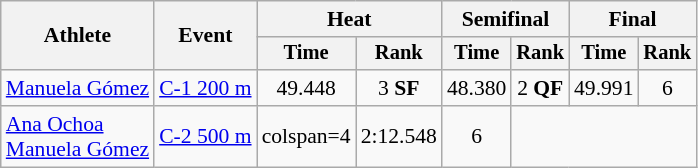<table class=wikitable style=font-size:90%;text-align:center>
<tr>
<th rowspan=2>Athlete</th>
<th rowspan=2>Event</th>
<th colspan=2>Heat</th>
<th colspan=2>Semifinal</th>
<th colspan=2>Final</th>
</tr>
<tr style=font-size:95%>
<th>Time</th>
<th>Rank</th>
<th>Time</th>
<th>Rank</th>
<th>Time</th>
<th>Rank</th>
</tr>
<tr>
<td align=left><a href='#'>Manuela Gómez</a></td>
<td align=left><a href='#'>C-1 200 m</a></td>
<td>49.448</td>
<td>3 <strong>SF</strong></td>
<td>48.380</td>
<td>2 <strong>QF</strong></td>
<td>49.991</td>
<td>6</td>
</tr>
<tr>
<td align=left><a href='#'>Ana Ochoa</a><br><a href='#'>Manuela Gómez</a></td>
<td align=left><a href='#'>C-2 500 m</a></td>
<td>colspan=4 </td>
<td>2:12.548</td>
<td>6</td>
</tr>
</table>
